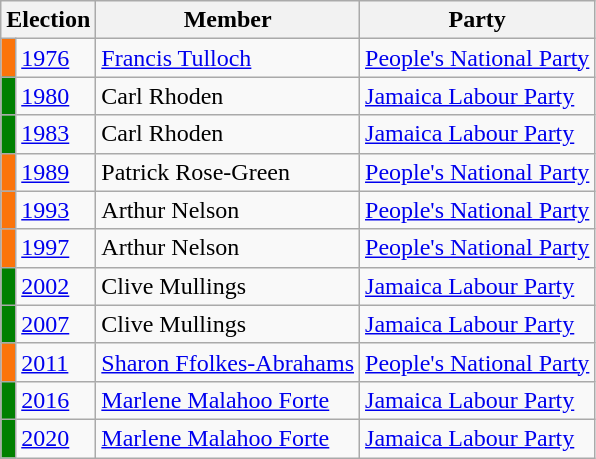<table class="wikitable">
<tr>
<th colspan="2">Election</th>
<th>Member</th>
<th>Party</th>
</tr>
<tr>
<td style="background-color: #fb740a"></td>
<td><a href='#'>1976</a></td>
<td><a href='#'>Francis Tulloch</a></td>
<td><a href='#'>People's National Party</a></td>
</tr>
<tr>
<td style="background-color: green"></td>
<td><a href='#'>1980</a></td>
<td>Carl Rhoden</td>
<td><a href='#'>Jamaica Labour Party</a></td>
</tr>
<tr>
<td style="background-color: green"></td>
<td><a href='#'>1983</a></td>
<td>Carl Rhoden</td>
<td><a href='#'>Jamaica Labour Party</a></td>
</tr>
<tr>
<td style="background-color: #fb740a"></td>
<td><a href='#'>1989</a></td>
<td>Patrick Rose-Green</td>
<td><a href='#'>People's National Party</a></td>
</tr>
<tr>
<td style="background-color: #fb740a"></td>
<td><a href='#'>1993</a></td>
<td>Arthur Nelson</td>
<td><a href='#'>People's National Party</a></td>
</tr>
<tr>
<td style="background-color: #fb740a"></td>
<td><a href='#'>1997</a></td>
<td>Arthur Nelson</td>
<td><a href='#'>People's National Party</a></td>
</tr>
<tr>
<td style="background-color: green"></td>
<td><a href='#'>2002</a></td>
<td>Clive Mullings</td>
<td><a href='#'>Jamaica Labour Party</a></td>
</tr>
<tr>
<td style="background-color: green"></td>
<td><a href='#'>2007</a></td>
<td>Clive Mullings</td>
<td><a href='#'>Jamaica Labour Party</a></td>
</tr>
<tr>
<td style="background-color: #fb740a"></td>
<td><a href='#'>2011</a></td>
<td><a href='#'>Sharon Ffolkes-Abrahams</a></td>
<td><a href='#'>People's National Party</a></td>
</tr>
<tr>
<td style="background-color: green"></td>
<td><a href='#'>2016</a></td>
<td><a href='#'>Marlene Malahoo Forte</a></td>
<td><a href='#'>Jamaica Labour Party</a></td>
</tr>
<tr>
<td style="background-color: green"></td>
<td><a href='#'>2020</a></td>
<td><a href='#'>Marlene Malahoo Forte</a></td>
<td><a href='#'>Jamaica Labour Party</a></td>
</tr>
</table>
